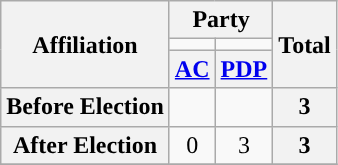<table class="wikitable" style="text-align:center">
<tr>
<th rowspan="3">Affiliation</th>
<th colspan="2">Party</th>
<th rowspan="3">Total</th>
</tr>
<tr>
<td style="background-color:"></td>
<td style="background-color:"></td>
</tr>
<tr>
<th><a href='#'>AC</a></th>
<th><a href='#'>PDP</a></th>
</tr>
<tr>
<th>Before Election</th>
<td></td>
<td></td>
<th>3</th>
</tr>
<tr>
<th>After Election</th>
<td>0</td>
<td>3</td>
<th>3</th>
</tr>
<tr>
</tr>
</table>
